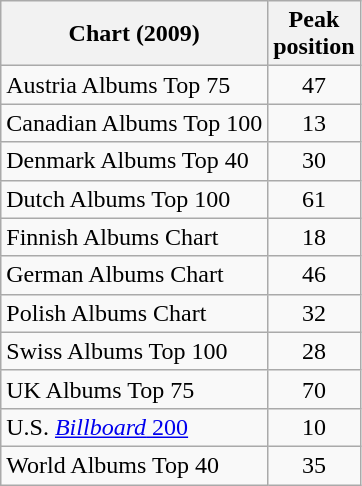<table class="wikitable sortable">
<tr>
<th align="left">Chart (2009)</th>
<th align="left">Peak<br>position</th>
</tr>
<tr>
<td align="left">Austria Albums Top 75</td>
<td style="text-align:center;">47</td>
</tr>
<tr>
<td align="left">Canadian Albums Top 100</td>
<td style="text-align:center;">13</td>
</tr>
<tr>
<td align="left">Denmark Albums Top 40</td>
<td style="text-align:center;">30</td>
</tr>
<tr>
<td align="left">Dutch Albums Top 100</td>
<td style="text-align:center;">61</td>
</tr>
<tr>
<td align="left">Finnish Albums Chart</td>
<td style="text-align:center;">18</td>
</tr>
<tr>
<td align="left">German Albums Chart</td>
<td style="text-align:center;">46</td>
</tr>
<tr>
<td align="left">Polish Albums Chart</td>
<td style="text-align:center;">32</td>
</tr>
<tr>
<td align="left">Swiss Albums Top 100</td>
<td style="text-align:center;">28</td>
</tr>
<tr>
<td align="left">UK Albums Top 75</td>
<td style="text-align:center;">70</td>
</tr>
<tr>
<td align="left">U.S. <a href='#'><em>Billboard</em> 200</a></td>
<td style="text-align:center;">10</td>
</tr>
<tr>
<td align="left">World Albums Top 40</td>
<td style="text-align:center;">35</td>
</tr>
</table>
